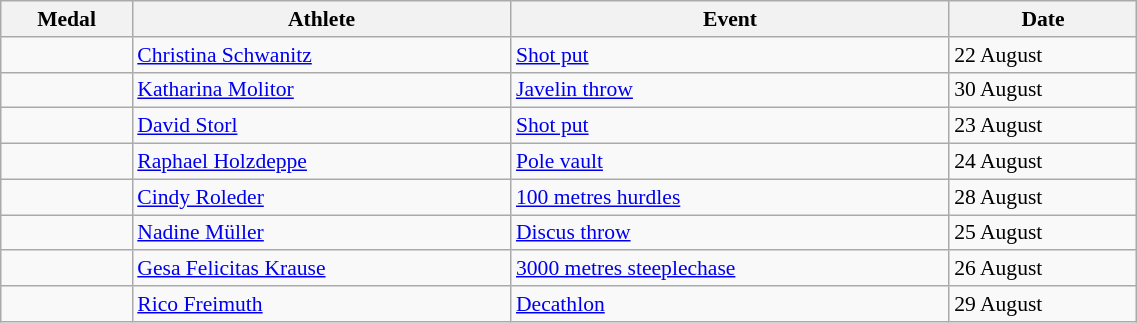<table class="wikitable" style="font-size:90%" width=60%>
<tr>
<th>Medal</th>
<th>Athlete</th>
<th>Event</th>
<th>Date</th>
</tr>
<tr>
<td></td>
<td><a href='#'>Christina Schwanitz</a></td>
<td><a href='#'>Shot put</a></td>
<td>22 August</td>
</tr>
<tr>
<td></td>
<td><a href='#'>Katharina Molitor</a></td>
<td><a href='#'>Javelin throw</a></td>
<td>30 August</td>
</tr>
<tr>
<td></td>
<td><a href='#'>David Storl</a></td>
<td><a href='#'>Shot put</a></td>
<td>23 August</td>
</tr>
<tr>
<td></td>
<td><a href='#'>Raphael Holzdeppe</a></td>
<td><a href='#'>Pole vault</a></td>
<td>24 August</td>
</tr>
<tr>
<td></td>
<td><a href='#'>Cindy Roleder</a></td>
<td><a href='#'>100 metres hurdles</a></td>
<td>28 August</td>
</tr>
<tr>
<td></td>
<td><a href='#'>Nadine Müller</a></td>
<td><a href='#'>Discus throw</a></td>
<td>25 August</td>
</tr>
<tr>
<td></td>
<td><a href='#'>Gesa Felicitas Krause</a></td>
<td><a href='#'>3000 metres steeplechase</a></td>
<td>26 August</td>
</tr>
<tr>
<td></td>
<td><a href='#'>Rico Freimuth</a></td>
<td><a href='#'>Decathlon</a></td>
<td>29 August</td>
</tr>
</table>
